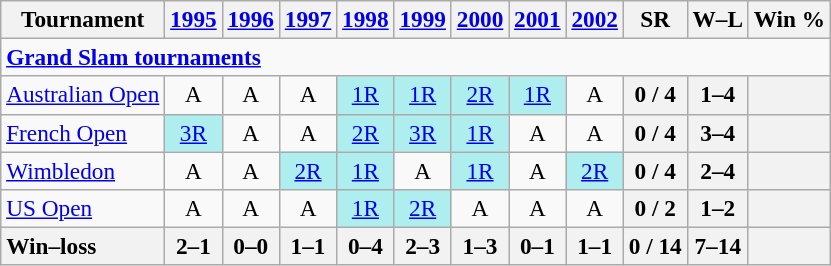<table class=wikitable style=text-align:center;font-size:97%>
<tr>
<th>Tournament</th>
<th><a href='#'>1995</a></th>
<th><a href='#'>1996</a></th>
<th><a href='#'>1997</a></th>
<th><a href='#'>1998</a></th>
<th><a href='#'>1999</a></th>
<th><a href='#'>2000</a></th>
<th><a href='#'>2001</a></th>
<th><a href='#'>2002</a></th>
<th>SR</th>
<th>W–L</th>
<th>Win %</th>
</tr>
<tr>
<td colspan=23 align=left><strong><a href='#'>Grand Slam tournaments</a></strong></td>
</tr>
<tr>
<td align=left><a href='#'>Australian Open</a></td>
<td>A</td>
<td>A</td>
<td>A</td>
<td bgcolor=afeeee><a href='#'>1R</a></td>
<td bgcolor=afeeee><a href='#'>1R</a></td>
<td bgcolor=afeeee><a href='#'>2R</a></td>
<td bgcolor=afeeee><a href='#'>1R</a></td>
<td>A</td>
<th>0 / 4</th>
<th>1–4</th>
<th></th>
</tr>
<tr>
<td align=left><a href='#'>French Open</a></td>
<td bgcolor=afeeee><a href='#'>3R</a></td>
<td>A</td>
<td>A</td>
<td bgcolor=afeeee><a href='#'>2R</a></td>
<td bgcolor=afeeee><a href='#'>3R</a></td>
<td bgcolor=afeeee><a href='#'>1R</a></td>
<td>A</td>
<td>A</td>
<th>0 / 4</th>
<th>3–4</th>
<th></th>
</tr>
<tr>
<td align=left><a href='#'>Wimbledon</a></td>
<td>A</td>
<td>A</td>
<td bgcolor=afeeee><a href='#'>2R</a></td>
<td bgcolor=afeeee><a href='#'>1R</a></td>
<td>A</td>
<td bgcolor=afeeee><a href='#'>1R</a></td>
<td>A</td>
<td bgcolor=afeeee><a href='#'>2R</a></td>
<th>0 / 4</th>
<th>2–4</th>
<th></th>
</tr>
<tr>
<td align=left><a href='#'>US Open</a></td>
<td>A</td>
<td>A</td>
<td>A</td>
<td bgcolor=afeeee><a href='#'>1R</a></td>
<td bgcolor=afeeee><a href='#'>2R</a></td>
<td>A</td>
<td>A</td>
<td>A</td>
<th>0 / 2</th>
<th>1–2</th>
<th></th>
</tr>
<tr>
<th style=text-align:left>Win–loss</th>
<th>2–1</th>
<th>0–0</th>
<th>1–1</th>
<th>0–4</th>
<th>2–3</th>
<th>1–3</th>
<th>0–1</th>
<th>1–1</th>
<th>0 / 14</th>
<th>7–14</th>
<th></th>
</tr>
</table>
